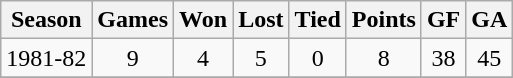<table class="wikitable" style="text-align:center">
<tr>
<th>Season</th>
<th>Games</th>
<th>Won</th>
<th>Lost</th>
<th>Tied</th>
<th>Points</th>
<th>GF</th>
<th>GA</th>
</tr>
<tr>
<td>1981-82<br></td>
<td>9</td>
<td>4</td>
<td>5</td>
<td>0</td>
<td>8</td>
<td>38</td>
<td>45</td>
</tr>
<tr>
</tr>
</table>
